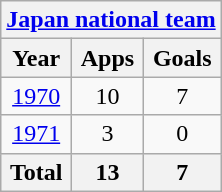<table class="wikitable" style="text-align:center">
<tr>
<th colspan=3><a href='#'>Japan national team</a></th>
</tr>
<tr>
<th>Year</th>
<th>Apps</th>
<th>Goals</th>
</tr>
<tr>
<td><a href='#'>1970</a></td>
<td>10</td>
<td>7</td>
</tr>
<tr>
<td><a href='#'>1971</a></td>
<td>3</td>
<td>0</td>
</tr>
<tr>
<th>Total</th>
<th>13</th>
<th>7</th>
</tr>
</table>
